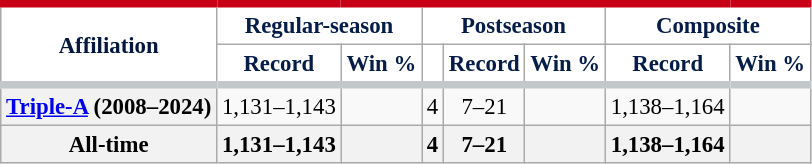<table class="wikitable sortable plainrowheaders" style="font-size: 95%; text-align:center;">
<tr>
<th rowspan="2" scope="col" style="background-color:#ffffff; border-top:#C90116 5px solid; border-bottom:#c2c8ca 5px solid; color:#05173c">Affiliation</th>
<th colspan="2" scope="col" style="background-color:#ffffff; border-top:#C90116 5px solid; color:#071d49">Regular-season</th>
<th colspan="3" scope="col" style="background-color:#ffffff; border-top:#C90116 5px solid; color:#071d49">Postseason</th>
<th colspan="2" scope="col" style="background-color:#ffffff; border-top:#C90116 5px solid; color:#071d49">Composite</th>
</tr>
<tr>
<th scope="col" style="background-color:#ffffff; border-bottom:#c2c8ca 5px solid; color:#071d49">Record</th>
<th scope="col" style="background-color:#ffffff; border-bottom:#c2c8ca 5px solid; color:#071d49">Win %</th>
<th scope="col" style="background-color:#ffffff; border-bottom:#c2c8ca 5px solid; color:#071d49"></th>
<th scope="col" style="background-color:#ffffff; border-bottom:#c2c8ca 5px solid; color:#071d49">Record</th>
<th scope="col" style="background-color:#ffffff; border-bottom:#c2c8ca 5px solid; color:#071d49">Win %</th>
<th scope="col" style="background-color:#ffffff; border-bottom:#c2c8ca 5px solid; color:#071d49">Record</th>
<th scope="col" style="background-color:#ffffff; border-bottom:#c2c8ca 5px solid; color:#071d49">Win %</th>
</tr>
<tr>
<th scope="row"><a href='#'>Triple-A</a> (2008–2024)</th>
<td>1,131–1,143</td>
<td></td>
<td>4</td>
<td>7–21</td>
<td></td>
<td>1,138–1,164</td>
<td></td>
</tr>
<tr>
<th scope="row"><strong>All-time</strong></th>
<th>1,131–1,143</th>
<th></th>
<th>4</th>
<th>7–21</th>
<th></th>
<th>1,138–1,164</th>
<th></th>
</tr>
</table>
